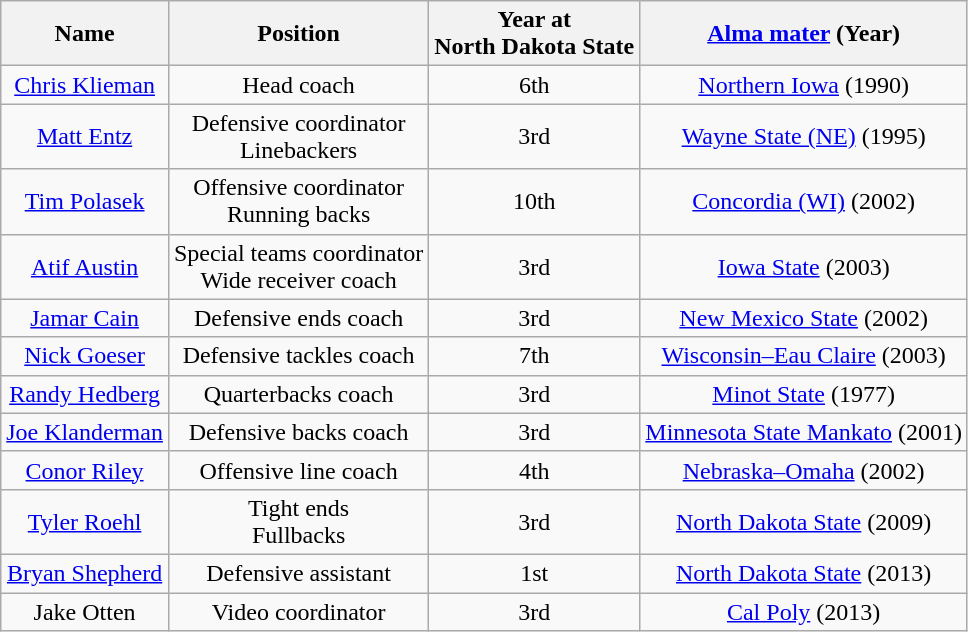<table class="wikitable">
<tr>
<th>Name</th>
<th>Position</th>
<th>Year at<br>North Dakota State</th>
<th><a href='#'>Alma mater</a> (Year)</th>
</tr>
<tr align="center">
<td><a href='#'>Chris Klieman</a></td>
<td>Head coach</td>
<td>6th</td>
<td><a href='#'>Northern Iowa</a> (1990)</td>
</tr>
<tr align="center">
<td><a href='#'>Matt Entz</a></td>
<td>Defensive coordinator<br>Linebackers</td>
<td>3rd</td>
<td><a href='#'>Wayne State (NE)</a> (1995)</td>
</tr>
<tr align="center">
<td><a href='#'>Tim Polasek</a></td>
<td>Offensive coordinator<br>Running backs</td>
<td>10th</td>
<td><a href='#'>Concordia (WI)</a> (2002)</td>
</tr>
<tr align="center">
<td><a href='#'>Atif Austin</a></td>
<td>Special teams coordinator<br>Wide receiver coach</td>
<td>3rd</td>
<td><a href='#'>Iowa State</a> (2003)</td>
</tr>
<tr align="center">
<td><a href='#'>Jamar Cain</a></td>
<td>Defensive ends coach</td>
<td>3rd</td>
<td><a href='#'>New Mexico State</a> (2002)</td>
</tr>
<tr align="center">
<td><a href='#'>Nick Goeser</a></td>
<td>Defensive tackles coach</td>
<td>7th</td>
<td><a href='#'>Wisconsin–Eau Claire</a> (2003)</td>
</tr>
<tr align="center">
<td><a href='#'>Randy Hedberg</a></td>
<td>Quarterbacks coach</td>
<td>3rd</td>
<td><a href='#'>Minot State</a> (1977)</td>
</tr>
<tr align="center">
<td><a href='#'>Joe Klanderman</a></td>
<td>Defensive backs coach</td>
<td>3rd</td>
<td><a href='#'>Minnesota State Mankato</a> (2001)</td>
</tr>
<tr align="center">
<td><a href='#'>Conor Riley</a></td>
<td>Offensive line coach</td>
<td>4th</td>
<td><a href='#'>Nebraska–Omaha</a> (2002)</td>
</tr>
<tr align="center">
<td><a href='#'>Tyler Roehl</a></td>
<td>Tight ends<br>Fullbacks</td>
<td>3rd</td>
<td><a href='#'>North Dakota State</a> (2009)</td>
</tr>
<tr align="center">
<td><a href='#'>Bryan Shepherd</a></td>
<td>Defensive assistant</td>
<td>1st</td>
<td><a href='#'>North Dakota State</a> (2013)</td>
</tr>
<tr align="center">
<td>Jake Otten</td>
<td>Video coordinator</td>
<td>3rd</td>
<td><a href='#'>Cal Poly</a> (2013)</td>
</tr>
</table>
